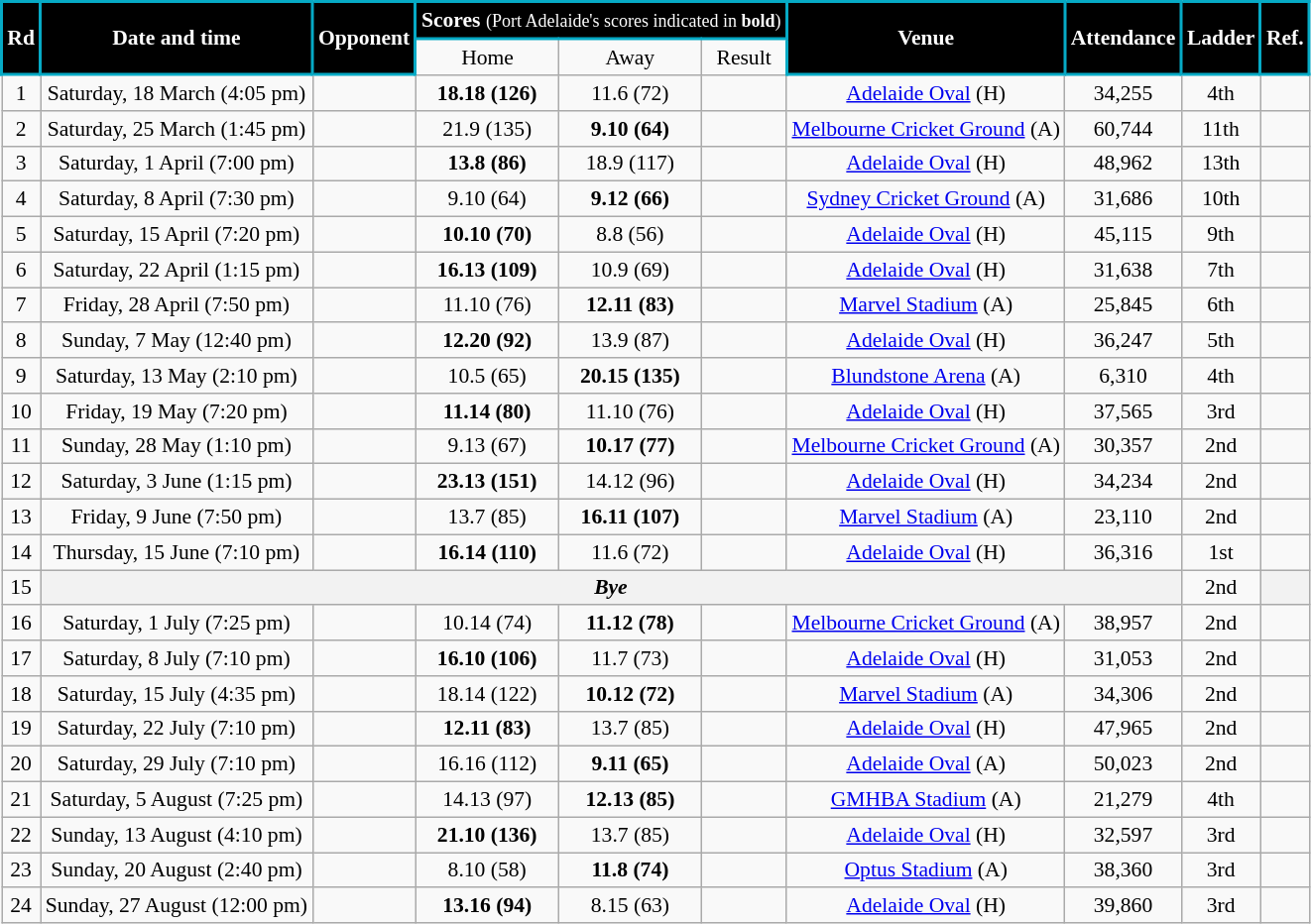<table class="wikitable" style="font-size:90%; text-align:center;">
<tr>
<td style="background:black; color:white; border: solid #06AAC5 2px" rowspan=2><strong>Rd</strong></td>
<td style="background:black; color:white; border: solid #06AAC5 2px" rowspan=2><strong>Date and time</strong></td>
<td style="background:black; color:white; border: solid #06AAC5 2px" rowspan=2><strong>Opponent</strong></td>
<td style="background:black; color:white; border: solid #06AAC5 2px" colspan=3><strong>Scores</strong> <small>(Port Adelaide's scores indicated in <strong>bold</strong>)</small></td>
<td style="background:black; color:white; border: solid #06AAC5 2px" rowspan=2><strong>Venue</strong></td>
<td style="background:black; color:white; border: solid #06AAC5 2px" rowspan=2><strong>Attendance</strong></td>
<td style="background:black; color:white; border: solid #06AAC5 2px" rowspan=2><strong>Ladder</strong></td>
<td style="background:black; color:white; border: solid #06AAC5 2px" rowspan=2><strong>Ref.</strong></td>
</tr>
<tr>
<td>Home</td>
<td>Away</td>
<td>Result</td>
</tr>
<tr>
<td>1</td>
<td>Saturday, 18 March (4:05 pm)</td>
<td></td>
<td><strong>18.18 (126)</strong></td>
<td>11.6 (72)</td>
<td></td>
<td><a href='#'>Adelaide Oval</a> (H)</td>
<td>34,255</td>
<td>4th</td>
<td></td>
</tr>
<tr>
<td>2</td>
<td>Saturday, 25 March (1:45 pm)</td>
<td></td>
<td>21.9 (135)</td>
<td><strong>9.10 (64)</strong></td>
<td></td>
<td><a href='#'>Melbourne Cricket Ground</a> (A)</td>
<td>60,744</td>
<td>11th</td>
<td></td>
</tr>
<tr>
<td>3</td>
<td>Saturday, 1 April (7:00 pm)</td>
<td></td>
<td><strong>13.8 (86)</strong></td>
<td>18.9 (117)</td>
<td></td>
<td><a href='#'>Adelaide Oval</a> (H)</td>
<td>48,962</td>
<td>13th</td>
<td></td>
</tr>
<tr>
<td>4</td>
<td>Saturday, 8 April (7:30 pm)</td>
<td></td>
<td>9.10 (64)</td>
<td><strong>9.12 (66)</strong></td>
<td></td>
<td><a href='#'>Sydney Cricket Ground</a> (A)</td>
<td>31,686</td>
<td>10th</td>
<td></td>
</tr>
<tr>
<td>5</td>
<td>Saturday, 15 April (7:20 pm)</td>
<td></td>
<td><strong>10.10 (70)</strong></td>
<td>8.8 (56)</td>
<td></td>
<td><a href='#'>Adelaide Oval</a> (H)</td>
<td>45,115</td>
<td>9th</td>
<td></td>
</tr>
<tr>
<td>6</td>
<td>Saturday, 22 April (1:15 pm)</td>
<td></td>
<td><strong>16.13 (109)</strong></td>
<td>10.9 (69)</td>
<td></td>
<td><a href='#'>Adelaide Oval</a> (H)</td>
<td>31,638</td>
<td>7th</td>
<td></td>
</tr>
<tr>
<td>7</td>
<td>Friday, 28 April (7:50 pm)</td>
<td></td>
<td>11.10 (76)</td>
<td><strong>12.11 (83)</strong></td>
<td></td>
<td><a href='#'>Marvel Stadium</a> (A)</td>
<td>25,845</td>
<td>6th</td>
<td></td>
</tr>
<tr>
<td>8</td>
<td>Sunday, 7 May (12:40 pm)</td>
<td></td>
<td><strong>12.20 (92)</strong></td>
<td>13.9 (87)</td>
<td></td>
<td><a href='#'>Adelaide Oval</a> (H)</td>
<td>36,247</td>
<td>5th</td>
<td></td>
</tr>
<tr>
<td>9</td>
<td>Saturday, 13 May (2:10 pm)</td>
<td></td>
<td>10.5 (65)</td>
<td><strong>20.15 (135)</strong></td>
<td></td>
<td><a href='#'>Blundstone Arena</a> (A)</td>
<td>6,310</td>
<td>4th</td>
<td></td>
</tr>
<tr>
<td>10</td>
<td>Friday, 19 May (7:20 pm)</td>
<td></td>
<td><strong>11.14 (80)</strong></td>
<td>11.10 (76)</td>
<td></td>
<td><a href='#'>Adelaide Oval</a> (H)</td>
<td>37,565</td>
<td>3rd</td>
<td></td>
</tr>
<tr>
<td>11</td>
<td>Sunday, 28 May (1:10 pm)</td>
<td></td>
<td>9.13 (67)</td>
<td><strong>10.17 (77)</strong></td>
<td></td>
<td><a href='#'>Melbourne Cricket Ground</a> (A)</td>
<td>30,357</td>
<td>2nd</td>
<td></td>
</tr>
<tr>
<td>12</td>
<td>Saturday, 3 June (1:15 pm)</td>
<td></td>
<td><strong>23.13 (151)</strong></td>
<td>14.12 (96)</td>
<td></td>
<td><a href='#'>Adelaide Oval</a> (H)</td>
<td>34,234</td>
<td>2nd</td>
<td></td>
</tr>
<tr>
<td>13</td>
<td>Friday, 9 June (7:50 pm)</td>
<td></td>
<td>13.7 (85)</td>
<td><strong>16.11 (107)</strong></td>
<td></td>
<td><a href='#'>Marvel Stadium</a> (A)</td>
<td>23,110</td>
<td>2nd</td>
<td></td>
</tr>
<tr>
<td>14</td>
<td>Thursday, 15 June (7:10 pm)</td>
<td></td>
<td><strong>16.14 (110)</strong></td>
<td>11.6 (72)</td>
<td></td>
<td><a href='#'>Adelaide Oval</a> (H)</td>
<td>36,316</td>
<td>1st</td>
<td></td>
</tr>
<tr>
<td>15</td>
<th colspan=7><span><em>Bye</em></span></th>
<td>2nd</td>
<th colspan=1><span></span></th>
</tr>
<tr>
<td>16</td>
<td>Saturday, 1 July (7:25 pm)</td>
<td></td>
<td>10.14 (74)</td>
<td><strong>11.12 (78)</strong></td>
<td></td>
<td><a href='#'>Melbourne Cricket Ground</a> (A)</td>
<td>38,957</td>
<td>2nd</td>
<td></td>
</tr>
<tr>
<td>17</td>
<td>Saturday, 8 July (7:10 pm)</td>
<td></td>
<td><strong>16.10 (106)</strong></td>
<td>11.7 (73)</td>
<td></td>
<td><a href='#'>Adelaide Oval</a> (H)</td>
<td>31,053</td>
<td>2nd</td>
<td></td>
</tr>
<tr>
<td>18</td>
<td>Saturday, 15 July (4:35 pm)</td>
<td></td>
<td>18.14 (122)</td>
<td><strong>10.12 (72)</strong></td>
<td></td>
<td><a href='#'>Marvel Stadium</a> (A)</td>
<td>34,306</td>
<td>2nd</td>
<td></td>
</tr>
<tr>
<td>19</td>
<td>Saturday, 22 July (7:10 pm)</td>
<td></td>
<td><strong>12.11 (83)</strong></td>
<td>13.7 (85)</td>
<td></td>
<td><a href='#'>Adelaide Oval</a> (H)</td>
<td>47,965</td>
<td>2nd</td>
<td></td>
</tr>
<tr>
<td>20</td>
<td>Saturday, 29 July (7:10 pm)</td>
<td></td>
<td>16.16 (112)</td>
<td><strong>9.11 (65)</strong></td>
<td></td>
<td><a href='#'>Adelaide Oval</a> (A)</td>
<td>50,023</td>
<td>2nd</td>
<td></td>
</tr>
<tr>
<td>21</td>
<td>Saturday, 5 August (7:25 pm)</td>
<td></td>
<td>14.13 (97)</td>
<td><strong>12.13 (85)</strong></td>
<td></td>
<td><a href='#'>GMHBA Stadium</a> (A)</td>
<td>21,279</td>
<td>4th</td>
<td></td>
</tr>
<tr>
<td>22</td>
<td>Sunday, 13 August (4:10 pm)</td>
<td></td>
<td><strong>21.10 (136)</strong></td>
<td>13.7 (85)</td>
<td></td>
<td><a href='#'>Adelaide Oval</a> (H)</td>
<td>32,597</td>
<td>3rd</td>
<td></td>
</tr>
<tr>
<td>23</td>
<td>Sunday, 20 August (2:40 pm)</td>
<td></td>
<td>8.10 (58)</td>
<td><strong>11.8 (74)</strong></td>
<td></td>
<td><a href='#'>Optus Stadium</a> (A)</td>
<td>38,360</td>
<td>3rd</td>
<td></td>
</tr>
<tr>
<td>24</td>
<td>Sunday, 27 August (12:00 pm)</td>
<td></td>
<td><strong>13.16 (94)</strong></td>
<td>8.15 (63)</td>
<td></td>
<td><a href='#'>Adelaide Oval</a> (H)</td>
<td>39,860</td>
<td>3rd</td>
<td></td>
</tr>
</table>
